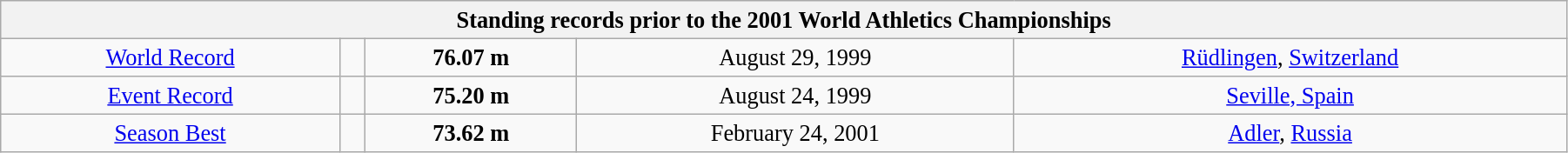<table class="wikitable" style=" text-align:center; font-size:110%;" width="95%">
<tr>
<th colspan="5">Standing records prior to the 2001 World Athletics Championships</th>
</tr>
<tr>
<td><a href='#'>World Record</a></td>
<td></td>
<td><strong>76.07 m </strong></td>
<td>August 29, 1999</td>
<td> <a href='#'>Rüdlingen</a>, <a href='#'>Switzerland</a></td>
</tr>
<tr>
<td><a href='#'>Event Record</a></td>
<td></td>
<td><strong>75.20 m</strong></td>
<td>August 24, 1999</td>
<td> <a href='#'>Seville, Spain</a></td>
</tr>
<tr>
<td><a href='#'>Season Best</a></td>
<td></td>
<td><strong>73.62 m </strong></td>
<td>February 24, 2001</td>
<td> <a href='#'>Adler</a>, <a href='#'>Russia</a></td>
</tr>
</table>
